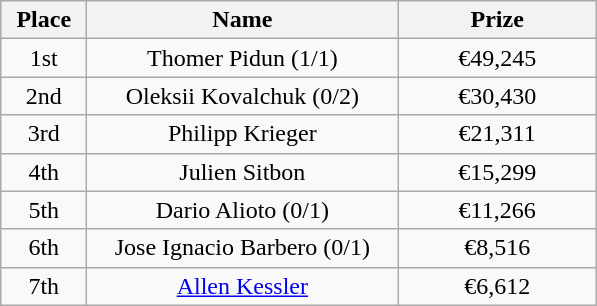<table class="wikitable">
<tr>
<th width="50">Place</th>
<th width="200">Name</th>
<th width="125">Prize</th>
</tr>
<tr>
<td align = "center">1st</td>
<td align = "center">Thomer Pidun (1/1)</td>
<td align="center">€49,245</td>
</tr>
<tr>
<td align = "center">2nd</td>
<td align = "center" "center">Oleksii Kovalchuk (0/2)</td>
<td align="center">€30,430</td>
</tr>
<tr>
<td align = "center">3rd</td>
<td align = "center">Philipp Krieger</td>
<td align="center">€21,311</td>
</tr>
<tr>
<td align = "center">4th</td>
<td align = "center">Julien Sitbon</td>
<td align="center">€15,299</td>
</tr>
<tr>
<td align = "center">5th</td>
<td align = "center">Dario Alioto (0/1)</td>
<td align="center">€11,266</td>
</tr>
<tr>
<td align = "center">6th</td>
<td align = "center" "center">Jose Ignacio Barbero (0/1)</td>
<td align="center">€8,516</td>
</tr>
<tr>
<td align = "center">7th</td>
<td align = "center" "center"><a href='#'>Allen Kessler</a></td>
<td align="center">€6,612</td>
</tr>
</table>
